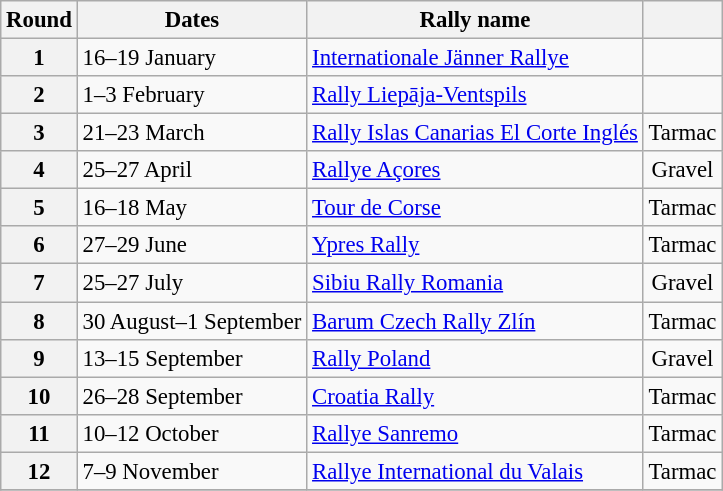<table class="wikitable" style="font-size: 95%">
<tr>
<th>Round</th>
<th>Dates</th>
<th>Rally name</th>
<th></th>
</tr>
<tr>
<th>1</th>
<td>16–19 January</td>
<td> <a href='#'>Internationale Jänner Rallye</a></td>
<td align="center"></td>
</tr>
<tr>
<th>2</th>
<td>1–3 February</td>
<td> <a href='#'>Rally Liepāja-Ventspils</a></td>
<td align="center"></td>
</tr>
<tr>
<th>3</th>
<td>21–23 March</td>
<td> <a href='#'>Rally Islas Canarias El Corte Inglés</a></td>
<td align="center">Tarmac</td>
</tr>
<tr>
<th>4</th>
<td>25–27 April</td>
<td> <a href='#'>Rallye Açores</a></td>
<td align="center">Gravel</td>
</tr>
<tr>
<th>5</th>
<td>16–18 May</td>
<td> <a href='#'>Tour de Corse</a></td>
<td align="center">Tarmac</td>
</tr>
<tr>
<th>6</th>
<td>27–29 June</td>
<td> <a href='#'>Ypres Rally</a></td>
<td align="center">Tarmac</td>
</tr>
<tr>
<th>7</th>
<td>25–27 July</td>
<td> <a href='#'>Sibiu Rally Romania</a></td>
<td align="center">Gravel</td>
</tr>
<tr>
<th>8</th>
<td>30 August–1 September</td>
<td> <a href='#'>Barum Czech Rally Zlín</a></td>
<td align="center">Tarmac</td>
</tr>
<tr>
<th>9</th>
<td>13–15 September</td>
<td> <a href='#'>Rally Poland</a></td>
<td align="center">Gravel</td>
</tr>
<tr>
<th>10</th>
<td>26–28 September</td>
<td> <a href='#'>Croatia Rally</a></td>
<td align="center">Tarmac</td>
</tr>
<tr>
<th>11</th>
<td>10–12 October</td>
<td> <a href='#'>Rallye Sanremo</a></td>
<td align="center">Tarmac</td>
</tr>
<tr>
<th>12</th>
<td>7–9 November</td>
<td> <a href='#'>Rallye International du Valais</a></td>
<td align="center">Tarmac</td>
</tr>
<tr>
</tr>
</table>
